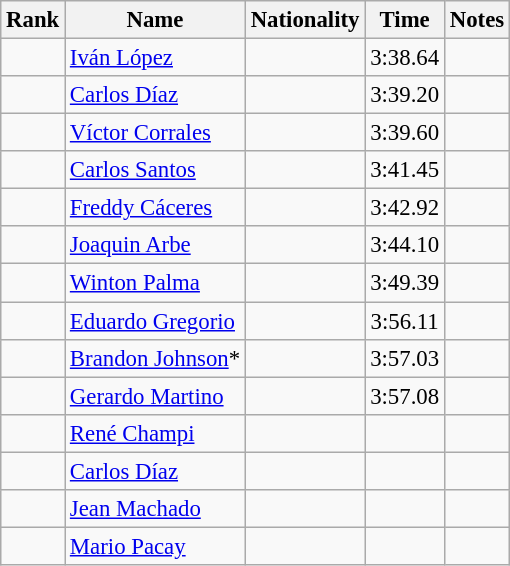<table class="wikitable sortable" style="text-align:center;font-size:95%">
<tr>
<th>Rank</th>
<th>Name</th>
<th>Nationality</th>
<th>Time</th>
<th>Notes</th>
</tr>
<tr>
<td></td>
<td align=left><a href='#'>Iván López</a></td>
<td align=left></td>
<td>3:38.64</td>
<td></td>
</tr>
<tr>
<td></td>
<td align=left><a href='#'>Carlos Díaz</a></td>
<td align=left></td>
<td>3:39.20</td>
<td></td>
</tr>
<tr>
<td></td>
<td align=left><a href='#'>Víctor Corrales</a></td>
<td align=left></td>
<td>3:39.60</td>
<td></td>
</tr>
<tr>
<td></td>
<td align=left><a href='#'>Carlos Santos</a></td>
<td align=left></td>
<td>3:41.45</td>
<td></td>
</tr>
<tr>
<td></td>
<td align=left><a href='#'>Freddy Cáceres</a></td>
<td align=left></td>
<td>3:42.92</td>
<td></td>
</tr>
<tr>
<td></td>
<td align=left><a href='#'>Joaquin Arbe</a></td>
<td align=left></td>
<td>3:44.10</td>
<td></td>
</tr>
<tr>
<td></td>
<td align=left><a href='#'>Winton Palma</a></td>
<td align=left></td>
<td>3:49.39</td>
<td></td>
</tr>
<tr>
<td></td>
<td align=left><a href='#'>Eduardo Gregorio</a></td>
<td align=left></td>
<td>3:56.11</td>
<td></td>
</tr>
<tr>
<td></td>
<td align=left><a href='#'>Brandon Johnson</a>*</td>
<td align=left></td>
<td>3:57.03</td>
<td></td>
</tr>
<tr>
<td></td>
<td align=left><a href='#'>Gerardo Martino</a></td>
<td align=left></td>
<td>3:57.08</td>
<td></td>
</tr>
<tr>
<td></td>
<td align=left><a href='#'>René Champi</a></td>
<td align=left></td>
<td></td>
<td></td>
</tr>
<tr>
<td></td>
<td align=left><a href='#'>Carlos Díaz</a></td>
<td align=left></td>
<td></td>
<td></td>
</tr>
<tr>
<td></td>
<td align=left><a href='#'>Jean Machado</a></td>
<td align=left></td>
<td></td>
<td></td>
</tr>
<tr>
<td></td>
<td align=left><a href='#'>Mario Pacay</a></td>
<td align=left></td>
<td></td>
<td></td>
</tr>
</table>
